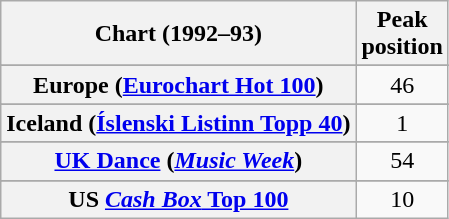<table class="wikitable sortable plainrowheaders" style="text-align:center">
<tr>
<th>Chart (1992–93)</th>
<th>Peak<br>position</th>
</tr>
<tr>
</tr>
<tr>
</tr>
<tr>
</tr>
<tr>
<th scope="row">Europe (<a href='#'>Eurochart Hot 100</a>)</th>
<td align="center">46</td>
</tr>
<tr>
</tr>
<tr>
<th scope="row">Iceland (<a href='#'>Íslenski Listinn Topp 40</a>)</th>
<td>1</td>
</tr>
<tr>
</tr>
<tr>
</tr>
<tr>
</tr>
<tr>
<th scope="row"><a href='#'>UK Dance</a> (<em><a href='#'>Music Week</a></em>)</th>
<td>54</td>
</tr>
<tr>
</tr>
<tr>
</tr>
<tr>
</tr>
<tr>
</tr>
<tr>
<th scope="row">US <a href='#'><em>Cash Box</em> Top 100</a></th>
<td>10</td>
</tr>
</table>
